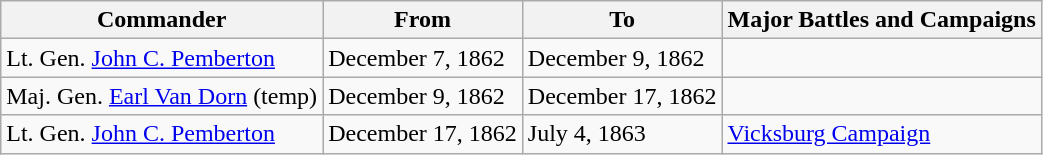<table class="wikitable">
<tr>
<th>Commander</th>
<th>From</th>
<th>To</th>
<th>Major Battles and Campaigns</th>
</tr>
<tr>
<td>Lt. Gen. <a href='#'>John C. Pemberton</a></td>
<td>December 7, 1862</td>
<td>December 9, 1862</td>
<td> </td>
</tr>
<tr>
<td>Maj. Gen. <a href='#'>Earl Van Dorn</a> (temp)</td>
<td>December 9, 1862</td>
<td>December 17, 1862</td>
<td> </td>
</tr>
<tr>
<td>Lt. Gen. <a href='#'>John C. Pemberton</a></td>
<td>December 17, 1862</td>
<td>July 4, 1863</td>
<td><a href='#'>Vicksburg Campaign</a></td>
</tr>
</table>
